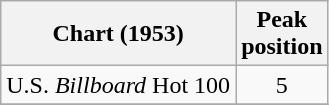<table class="wikitable sortable">
<tr>
<th align="left">Chart (1953)</th>
<th align="center">Peak<br>position</th>
</tr>
<tr>
<td align="left">U.S. <em>Billboard</em> Hot 100</td>
<td align="center">5</td>
</tr>
<tr>
</tr>
</table>
